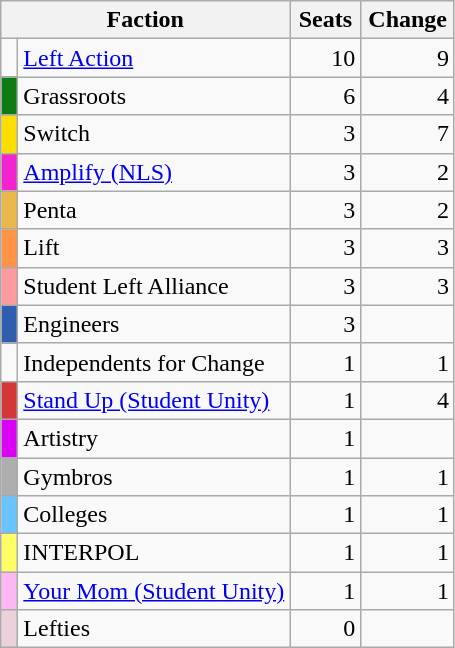<table class="wikitable" style="text-align:right; margin-bottom:0">
<tr>
<th style="width:10px;" colspan=3>Faction</th>
<th style="width:40px;">Seats</th>
<th style="width:40px;">Change</th>
</tr>
<tr>
<td rowspan="1" width="1px" > </td>
<td style="text-align:left;" colspan="2"><a href='#'>Left Action</a></td>
<td style="width:40px;">10</td>
<td style="width:55px;"> 9</td>
</tr>
<tr>
<td rowspan="1" width="1px" bgcolor="#0F7A13"> </td>
<td style="text-align:left;" colspan="2">Grassroots</td>
<td style="width:40px;">6</td>
<td style="width:55px;"> 4</td>
</tr>
<tr>
<td rowspan="1" width="1px" bgcolor="#FCDE01"> </td>
<td style="text-align:left;" colspan="2">Switch</td>
<td style="width:40px;">3</td>
<td style="width:55px;"> 7</td>
</tr>
<tr>
<td rowspan="1" width="1px" bgcolor="#F323CF"> </td>
<td style="text-align:left;" colspan="2"><a href='#'>Amplify (NLS)</a></td>
<td style="width:40px;">3</td>
<td style="width:55px;"> 2</td>
</tr>
<tr>
<td rowspan="1" width="1px" bgcolor="#E8B84B"> </td>
<td style="text-align:left;" colspan="2">Penta</td>
<td style="width:40px;">3</td>
<td style="width:55px;"> 2</td>
</tr>
<tr>
<td rowspan="1" width="1px" bgcolor="#FE9245"> </td>
<td style="text-align:left;" colspan="2">Lift</td>
<td style="width:40px;">3</td>
<td style="width:55px;"> 3</td>
</tr>
<tr>
<td rowspan="1" width="1px" bgcolor="#FD9B9E"> </td>
<td style="text-align:left;" colspan="2">Student Left Alliance</td>
<td style="width:40px;">3</td>
<td style="width:55px;"> 3</td>
</tr>
<tr>
<td rowspan="1" width="1px" bgcolor="#2F5EAF"> </td>
<td style="text-align:left;" colspan="2">Engineers</td>
<td style="width:40px;">3</td>
<td style="width:55px;"></td>
</tr>
<tr>
<td rowspan="1" width="1px" > </td>
<td style="text-align:left;" colspan="2">Independents for Change</td>
<td style="width:40px;">1</td>
<td style="width:55px;"> 1</td>
</tr>
<tr>
<td rowspan="1" width="1px" bgcolor="#D53637"> </td>
<td style="text-align:left;" colspan="2"><a href='#'>Stand Up (Student Unity)</a></td>
<td style="width:40px;">1</td>
<td style="width:55px;"> 4</td>
</tr>
<tr>
<td rowspan="1" width="1px" bgcolor="#DB00F6"> </td>
<td style="text-align:left;" colspan="2">Artistry</td>
<td style="width:40px;">1</td>
<td style="width:55px;"></td>
</tr>
<tr>
<td rowspan="1" width="1px" bgcolor="#AEAEAE"> </td>
<td style="text-align:left;" colspan="2">Gymbros</td>
<td style="width:40px;">1</td>
<td style="width:55px;"> 1</td>
</tr>
<tr>
<td rowspan="1" width="1px" bgcolor="#68C5FF"> </td>
<td style="text-align:left;" colspan="2">Colleges</td>
<td style="width:40px;">1</td>
<td style="width:55px;"> 1</td>
</tr>
<tr>
<td rowspan="1" width="1px" bgcolor="#FFFE65"> </td>
<td style="text-align:left;" colspan="2">INTERPOL</td>
<td style="width:40px;">1</td>
<td style="width:55px;"> 1</td>
</tr>
<tr>
<td rowspan="1" width="1px" bgcolor="#FFB8F4"> </td>
<td style="text-align:left;" colspan="2"><a href='#'>Your Mom (Student Unity)</a></td>
<td style="width:40px;">1</td>
<td style="width:55px;"> 1</td>
</tr>
<tr>
<td rowspan="1" width="1px" bgcolor="#EAD1DC"> </td>
<td style="text-align:left;" colspan="2">Lefties</td>
<td style="width:40px;">0</td>
<td style="width:55px;"></td>
</tr>
</table>
